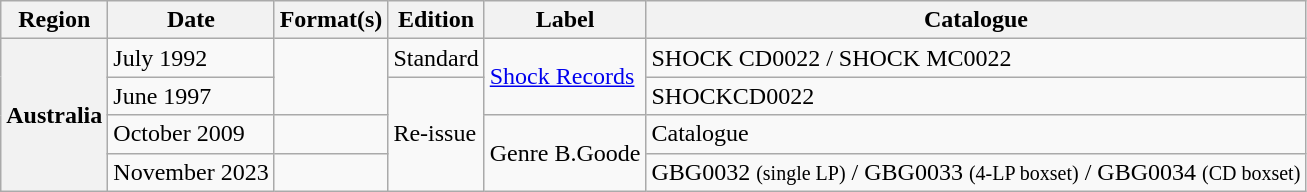<table class="wikitable plainrowheaders">
<tr>
<th scope="col">Region</th>
<th scope="col">Date</th>
<th scope="col">Format(s)</th>
<th scope="col">Edition</th>
<th scope="col">Label</th>
<th scope="col">Catalogue</th>
</tr>
<tr>
<th scope="row" rowspan="4">Australia</th>
<td>July 1992</td>
<td rowspan="2"></td>
<td>Standard</td>
<td rowspan="2"><a href='#'>Shock Records</a></td>
<td Catalogue>SHOCK CD0022 / SHOCK MC0022</td>
</tr>
<tr>
<td>June 1997</td>
<td rowspan="3">Re-issue</td>
<td Catalogue>SHOCKCD0022</td>
</tr>
<tr>
<td>October 2009</td>
<td><br></td>
<td rowspan="2">Genre B.Goode</td>
<td>Catalogue </td>
</tr>
<tr>
<td>November 2023</td>
<td><br></td>
<td Catalogue>GBG0032 <small>(single LP)</small> / GBG0033 <small>(4-LP boxset)</small> / GBG0034 <small>(CD boxset)</small></td>
</tr>
</table>
